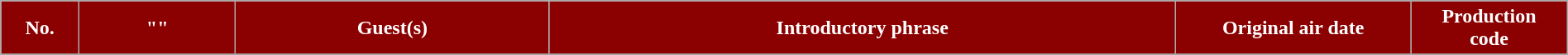<table class="wikitable plainrowheaders" style="width:100%; margin:auto;">
<tr>
<th style="background:darkRed; color:#fff; width:5%;"><abbr>No.</abbr></th>
<th style="background:darkRed; color:#fff; width:10%;">"<a href='#'></a>"</th>
<th style="background:darkRed; color:#fff; width:20%;">Guest(s)</th>
<th style="background:darkRed; color:#fff; width:40%;">Introductory phrase</th>
<th style="background:darkRed; color:#fff; width:15%;">Original air date</th>
<th style="background:darkRed; color:#fff; width:10%;">Production <br> code</th>
</tr>
<tr>
</tr>
</table>
